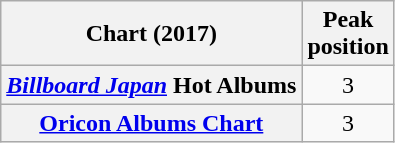<table class="wikitable plainrowheaders sortable" style="text-align:center;" border="1">
<tr>
<th scope="col">Chart (2017)</th>
<th scope="col">Peak<br>position</th>
</tr>
<tr>
<th scope="row"><em><a href='#'>Billboard Japan</a></em> Hot Albums</th>
<td>3</td>
</tr>
<tr>
<th scope="row"><a href='#'>Oricon Albums Chart</a></th>
<td>3</td>
</tr>
</table>
